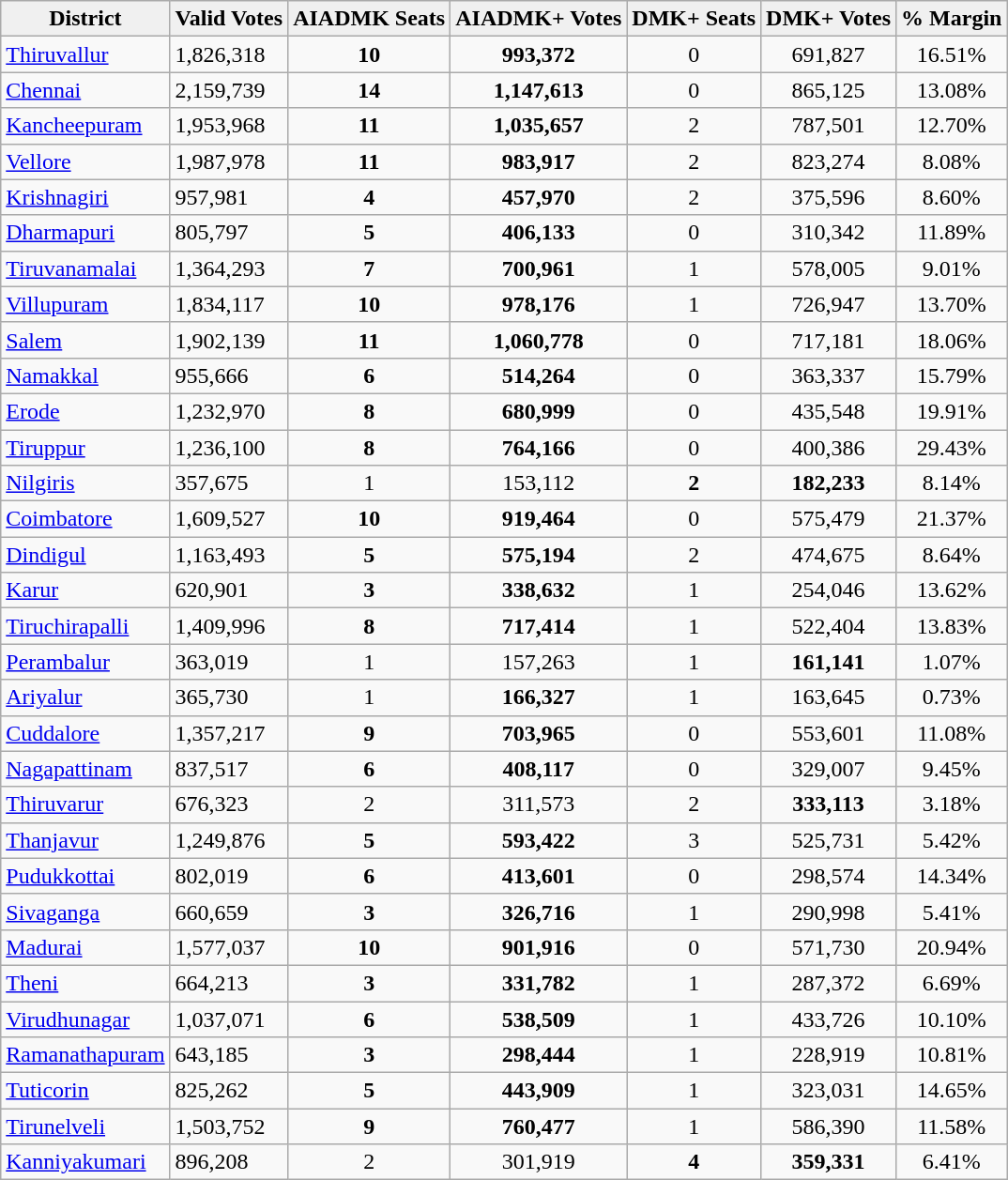<table class="wikitable sortable">
<tr style="text-align:center; background:#f0f0f0;">
<td><strong>District</strong></td>
<td><strong>Valid Votes</strong></td>
<td><strong>AIADMK Seats</strong></td>
<td><strong>AIADMK+ Votes</strong></td>
<td><strong>DMK+ Seats</strong></td>
<td><strong>DMK+ Votes</strong></td>
<td><strong>% Margin</strong></td>
</tr>
<tr>
<td><a href='#'>Thiruvallur</a></td>
<td>1,826,318</td>
<td align="center"><strong>10</strong></td>
<td align="center"><strong>993,372</strong></td>
<td align="center">0</td>
<td align="center">691,827</td>
<td align="center"><span>16.51%</span></td>
</tr>
<tr>
<td><a href='#'>Chennai</a></td>
<td>2,159,739</td>
<td align="center"><strong>14</strong></td>
<td align="center"><strong>1,147,613</strong></td>
<td align="center">0</td>
<td align="center">865,125</td>
<td align="center"><span>13.08%</span></td>
</tr>
<tr>
<td><a href='#'>Kancheepuram</a></td>
<td>1,953,968</td>
<td align="center"><strong>11</strong></td>
<td align="center"><strong>1,035,657</strong></td>
<td align="center">2</td>
<td align="center">787,501</td>
<td align="center"><span>12.70%</span></td>
</tr>
<tr>
<td><a href='#'>Vellore</a></td>
<td>1,987,978</td>
<td align="center"><strong>11</strong></td>
<td align="center"><strong>983,917</strong></td>
<td align="center">2</td>
<td align="center">823,274</td>
<td align="center"><span>8.08%</span></td>
</tr>
<tr>
<td><a href='#'>Krishnagiri</a></td>
<td>957,981</td>
<td align="center"><strong>4</strong></td>
<td align="center"><strong>457,970</strong></td>
<td align="center">2</td>
<td align="center">375,596</td>
<td align="center"><span>8.60%</span></td>
</tr>
<tr>
<td><a href='#'>Dharmapuri</a></td>
<td>805,797</td>
<td align="center"><strong>5</strong></td>
<td align="center"><strong>406,133</strong></td>
<td align="center">0</td>
<td align="center">310,342</td>
<td align="center"><span>11.89%</span></td>
</tr>
<tr>
<td><a href='#'>Tiruvanamalai</a></td>
<td>1,364,293</td>
<td align="center"><strong>7</strong></td>
<td align="center"><strong>700,961</strong></td>
<td align="center">1</td>
<td align="center">578,005</td>
<td align="center"><span>9.01%</span></td>
</tr>
<tr>
<td><a href='#'>Villupuram</a></td>
<td>1,834,117</td>
<td align="center"><strong>10</strong></td>
<td align="center"><strong>978,176</strong></td>
<td align="center">1</td>
<td align="center">726,947</td>
<td align="center"><span>13.70%</span></td>
</tr>
<tr>
<td><a href='#'>Salem</a></td>
<td>1,902,139</td>
<td align="center"><strong>11</strong></td>
<td align="center"><strong>1,060,778</strong></td>
<td align="center">0</td>
<td align="center">717,181</td>
<td align="center"><span>18.06%</span></td>
</tr>
<tr>
<td><a href='#'>Namakkal</a></td>
<td>955,666</td>
<td align="center"><strong>6</strong></td>
<td align="center"><strong>514,264</strong></td>
<td align="center">0</td>
<td align="center">363,337</td>
<td align="center"><span>15.79%</span></td>
</tr>
<tr>
<td><a href='#'>Erode</a></td>
<td>1,232,970</td>
<td align="center"><strong>8</strong></td>
<td align="center"><strong>680,999</strong></td>
<td align="center">0</td>
<td align="center">435,548</td>
<td align="center"><span>19.91%</span></td>
</tr>
<tr>
<td><a href='#'>Tiruppur</a></td>
<td>1,236,100</td>
<td align="center"><strong>8</strong></td>
<td align="center"><strong>764,166</strong></td>
<td align="center">0</td>
<td align="center">400,386</td>
<td align="center"><span>29.43%</span></td>
</tr>
<tr>
<td><a href='#'>Nilgiris</a></td>
<td>357,675</td>
<td align="center">1</td>
<td align="center">153,112</td>
<td align="center"><strong>2</strong></td>
<td align="center"><strong>182,233</strong></td>
<td align="center"><span>8.14%</span></td>
</tr>
<tr>
<td><a href='#'>Coimbatore</a></td>
<td>1,609,527</td>
<td align="center"><strong>10</strong></td>
<td align="center"><strong>919,464</strong></td>
<td align="center">0</td>
<td align="center">575,479</td>
<td align="center"><span>21.37%</span></td>
</tr>
<tr>
<td><a href='#'>Dindigul</a></td>
<td>1,163,493</td>
<td align="center"><strong>5</strong></td>
<td align="center"><strong>575,194</strong></td>
<td align="center">2</td>
<td align="center">474,675</td>
<td align="center"><span>8.64%</span></td>
</tr>
<tr>
<td><a href='#'>Karur</a></td>
<td>620,901</td>
<td align="center"><strong>3</strong></td>
<td align="center"><strong>338,632</strong></td>
<td align="center">1</td>
<td align="center">254,046</td>
<td align="center"><span>13.62%</span></td>
</tr>
<tr>
<td><a href='#'>Tiruchirapalli</a></td>
<td>1,409,996</td>
<td align="center"><strong>8</strong></td>
<td align="center"><strong>717,414</strong></td>
<td align="center">1</td>
<td align="center">522,404</td>
<td align="center"><span>13.83%</span></td>
</tr>
<tr>
<td><a href='#'>Perambalur</a></td>
<td>363,019</td>
<td align="center">1</td>
<td align="center">157,263</td>
<td align="center">1</td>
<td align="center"><strong>161,141</strong></td>
<td align="center"><span>1.07%</span></td>
</tr>
<tr>
<td><a href='#'>Ariyalur</a></td>
<td>365,730</td>
<td align="center">1</td>
<td align="center"><strong>166,327</strong></td>
<td align="center">1</td>
<td align="center">163,645</td>
<td align="center"><span>0.73%</span></td>
</tr>
<tr>
<td><a href='#'>Cuddalore</a></td>
<td>1,357,217</td>
<td align="center"><strong>9</strong></td>
<td align="center"><strong>703,965</strong></td>
<td align="center">0</td>
<td align="center">553,601</td>
<td align="center"><span>11.08%</span></td>
</tr>
<tr>
<td><a href='#'>Nagapattinam</a></td>
<td>837,517</td>
<td align="center"><strong>6</strong></td>
<td align="center"><strong>408,117</strong></td>
<td align="center">0</td>
<td align="center">329,007</td>
<td align="center"><span>9.45%</span></td>
</tr>
<tr>
<td><a href='#'>Thiruvarur</a></td>
<td>676,323</td>
<td align="center">2</td>
<td align="center">311,573</td>
<td align="center">2</td>
<td align="center"><strong>333,113</strong></td>
<td align="center"><span>3.18%</span></td>
</tr>
<tr>
<td><a href='#'>Thanjavur</a></td>
<td>1,249,876</td>
<td align="center"><strong>5</strong></td>
<td align="center"><strong>593,422</strong></td>
<td align="center">3</td>
<td align="center">525,731</td>
<td align="center"><span>5.42%</span></td>
</tr>
<tr>
<td><a href='#'>Pudukkottai</a></td>
<td>802,019</td>
<td align="center"><strong>6</strong></td>
<td align="center"><strong>413,601</strong></td>
<td align="center">0</td>
<td align="center">298,574</td>
<td align="center"><span>14.34%</span></td>
</tr>
<tr>
<td><a href='#'>Sivaganga</a></td>
<td>660,659</td>
<td align="center"><strong>3</strong></td>
<td align="center"><strong>326,716</strong></td>
<td align="center">1</td>
<td align="center">290,998</td>
<td align="center"><span>5.41%</span></td>
</tr>
<tr>
<td><a href='#'>Madurai</a></td>
<td>1,577,037</td>
<td align="center"><strong>10</strong></td>
<td align="center"><strong>901,916</strong></td>
<td align="center">0</td>
<td align="center">571,730</td>
<td align="center"><span>20.94%</span></td>
</tr>
<tr>
<td><a href='#'>Theni</a></td>
<td>664,213</td>
<td align="center"><strong>3</strong></td>
<td align="center"><strong>331,782</strong></td>
<td align="center">1</td>
<td align="center">287,372</td>
<td align="center"><span>6.69%</span></td>
</tr>
<tr>
<td><a href='#'>Virudhunagar</a></td>
<td>1,037,071</td>
<td align="center"><strong>6</strong></td>
<td align="center"><strong>538,509</strong></td>
<td align="center">1</td>
<td align="center">433,726</td>
<td align="center"><span>10.10%</span></td>
</tr>
<tr>
<td><a href='#'>Ramanathapuram</a></td>
<td>643,185</td>
<td align="center"><strong>3</strong></td>
<td align="center"><strong>298,444</strong></td>
<td align="center">1</td>
<td align="center">228,919</td>
<td align="center"><span>10.81%</span></td>
</tr>
<tr>
<td><a href='#'>Tuticorin</a></td>
<td>825,262</td>
<td align="center"><strong>5</strong></td>
<td align="center"><strong>443,909</strong></td>
<td align="center">1</td>
<td align="center">323,031</td>
<td align="center"><span>14.65%</span></td>
</tr>
<tr>
<td><a href='#'>Tirunelveli</a></td>
<td>1,503,752</td>
<td align="center"><strong>9</strong></td>
<td align="center"><strong>760,477</strong></td>
<td align="center">1</td>
<td align="center">586,390</td>
<td align="center"><span>11.58%</span></td>
</tr>
<tr>
<td><a href='#'>Kanniyakumari</a></td>
<td>896,208</td>
<td align="center">2</td>
<td align="center">301,919</td>
<td align="center"><strong>4</strong></td>
<td align="center"><strong>359,331</strong></td>
<td align="center"><span>6.41%</span></td>
</tr>
</table>
